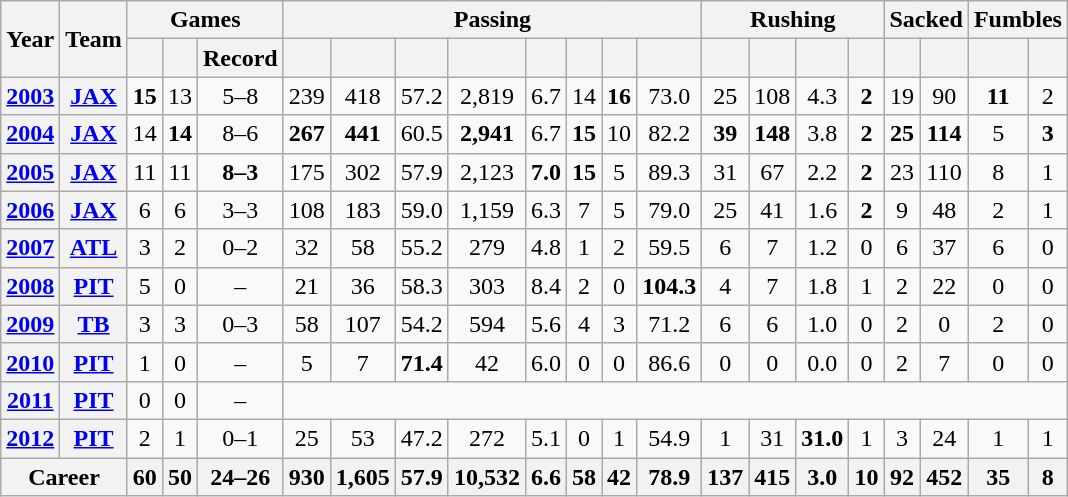<table class="wikitable" style="text-align: center;">
<tr>
<th rowspan="2">Year</th>
<th rowspan="2">Team</th>
<th colspan="3">Games</th>
<th colspan="8">Passing</th>
<th colspan="4">Rushing</th>
<th colspan="2">Sacked</th>
<th colspan="2">Fumbles</th>
</tr>
<tr>
<th></th>
<th></th>
<th>Record</th>
<th></th>
<th></th>
<th></th>
<th></th>
<th></th>
<th></th>
<th></th>
<th></th>
<th></th>
<th></th>
<th></th>
<th></th>
<th></th>
<th></th>
<th></th>
<th></th>
</tr>
<tr>
<th><a href='#'>2003</a></th>
<th><a href='#'>JAX</a></th>
<td><strong>15</strong></td>
<td>13</td>
<td>5–8</td>
<td>239</td>
<td>418</td>
<td>57.2</td>
<td>2,819</td>
<td>6.7</td>
<td>14</td>
<td><strong>16</strong></td>
<td>73.0</td>
<td>25</td>
<td>108</td>
<td>4.3</td>
<td><strong>2</strong></td>
<td>19</td>
<td>90</td>
<td><strong>11</strong></td>
<td>2</td>
</tr>
<tr>
<th><a href='#'>2004</a></th>
<th><a href='#'>JAX</a></th>
<td>14</td>
<td><strong>14</strong></td>
<td>8–6</td>
<td><strong>267</strong></td>
<td><strong>441</strong></td>
<td>60.5</td>
<td><strong>2,941</strong></td>
<td>6.7</td>
<td><strong>15</strong></td>
<td>10</td>
<td>82.2</td>
<td><strong>39</strong></td>
<td><strong>148</strong></td>
<td>3.8</td>
<td><strong>2</strong></td>
<td><strong>25</strong></td>
<td><strong>114</strong></td>
<td>5</td>
<td><strong>3</strong></td>
</tr>
<tr>
<th><a href='#'>2005</a></th>
<th><a href='#'>JAX</a></th>
<td>11</td>
<td>11</td>
<td><strong>8–3</strong></td>
<td>175</td>
<td>302</td>
<td>57.9</td>
<td>2,123</td>
<td><strong>7.0</strong></td>
<td><strong>15</strong></td>
<td>5</td>
<td>89.3</td>
<td>31</td>
<td>67</td>
<td>2.2</td>
<td><strong>2</strong></td>
<td>23</td>
<td>110</td>
<td>8</td>
<td>1</td>
</tr>
<tr>
<th><a href='#'>2006</a></th>
<th><a href='#'>JAX</a></th>
<td>6</td>
<td>6</td>
<td>3–3</td>
<td>108</td>
<td>183</td>
<td>59.0</td>
<td>1,159</td>
<td>6.3</td>
<td>7</td>
<td>5</td>
<td>79.0</td>
<td>25</td>
<td>41</td>
<td>1.6</td>
<td><strong>2</strong></td>
<td>9</td>
<td>48</td>
<td>2</td>
<td>1</td>
</tr>
<tr>
<th><a href='#'>2007</a></th>
<th><a href='#'>ATL</a></th>
<td>3</td>
<td>2</td>
<td>0–2</td>
<td>32</td>
<td>58</td>
<td>55.2</td>
<td>279</td>
<td>4.8</td>
<td>1</td>
<td>2</td>
<td>59.5</td>
<td>6</td>
<td>7</td>
<td>1.2</td>
<td>0</td>
<td>6</td>
<td>37</td>
<td>6</td>
<td>0</td>
</tr>
<tr>
<th><a href='#'>2008</a></th>
<th><a href='#'>PIT</a></th>
<td>5</td>
<td>0</td>
<td>–</td>
<td>21</td>
<td>36</td>
<td>58.3</td>
<td>303</td>
<td>8.4</td>
<td>2</td>
<td>0</td>
<td><strong>104.3</strong></td>
<td>4</td>
<td>7</td>
<td>1.8</td>
<td>1</td>
<td>2</td>
<td>22</td>
<td>0</td>
<td>0</td>
</tr>
<tr>
<th><a href='#'>2009</a></th>
<th><a href='#'>TB</a></th>
<td>3</td>
<td>3</td>
<td>0–3</td>
<td>58</td>
<td>107</td>
<td>54.2</td>
<td>594</td>
<td>5.6</td>
<td>4</td>
<td>3</td>
<td>71.2</td>
<td>6</td>
<td>6</td>
<td>1.0</td>
<td>0</td>
<td>2</td>
<td>0</td>
<td>2</td>
<td>0</td>
</tr>
<tr>
<th><a href='#'>2010</a></th>
<th><a href='#'>PIT</a></th>
<td>1</td>
<td>0</td>
<td>–</td>
<td>5</td>
<td>7</td>
<td><strong>71.4</strong></td>
<td>42</td>
<td>6.0</td>
<td>0</td>
<td>0</td>
<td>86.6</td>
<td>0</td>
<td>0</td>
<td>0.0</td>
<td>0</td>
<td>2</td>
<td>7</td>
<td>0</td>
<td>0</td>
</tr>
<tr>
<th><a href='#'>2011</a></th>
<th><a href='#'>PIT</a></th>
<td>0</td>
<td>0</td>
<td>–</td>
<td colspan="16"></td>
</tr>
<tr>
<th><a href='#'>2012</a></th>
<th><a href='#'>PIT</a></th>
<td>2</td>
<td>1</td>
<td>0–1</td>
<td>25</td>
<td>53</td>
<td>47.2</td>
<td>272</td>
<td>5.1</td>
<td>0</td>
<td>1</td>
<td>54.9</td>
<td>1</td>
<td>31</td>
<td><strong>31.0</strong></td>
<td>1</td>
<td>3</td>
<td>24</td>
<td>1</td>
<td>1</td>
</tr>
<tr>
<th colspan="2">Career</th>
<th>60</th>
<th>50</th>
<th>24–26</th>
<th>930</th>
<th>1,605</th>
<th>57.9</th>
<th>10,532</th>
<th>6.6</th>
<th>58</th>
<th>42</th>
<th>78.9</th>
<th>137</th>
<th>415</th>
<th>3.0</th>
<th>10</th>
<th>92</th>
<th>452</th>
<th>35</th>
<th>8</th>
</tr>
</table>
